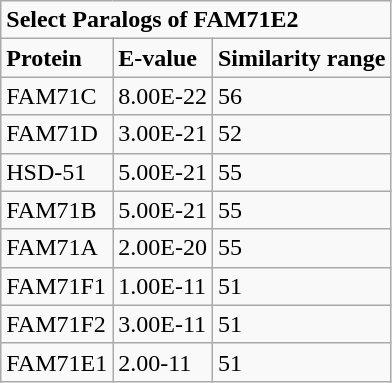<table class="wikitable">
<tr>
<td colspan="3"><strong>Select Paralogs of FAM71E2</strong></td>
</tr>
<tr>
<td><strong>Protein</strong></td>
<td><strong>E-value</strong></td>
<td><strong>Similarity range</strong></td>
</tr>
<tr>
<td>FAM71C</td>
<td>8.00E-22</td>
<td>56</td>
</tr>
<tr>
<td>FAM71D</td>
<td>3.00E-21</td>
<td>52</td>
</tr>
<tr>
<td>HSD-51</td>
<td>5.00E-21</td>
<td>55</td>
</tr>
<tr>
<td>FAM71B</td>
<td>5.00E-21</td>
<td>55</td>
</tr>
<tr>
<td>FAM71A</td>
<td>2.00E-20</td>
<td>55</td>
</tr>
<tr>
<td>FAM71F1</td>
<td>1.00E-11</td>
<td>51</td>
</tr>
<tr>
<td>FAM71F2</td>
<td>3.00E-11</td>
<td>51</td>
</tr>
<tr>
<td>FAM71E1</td>
<td>2.00-11</td>
<td>51</td>
</tr>
</table>
